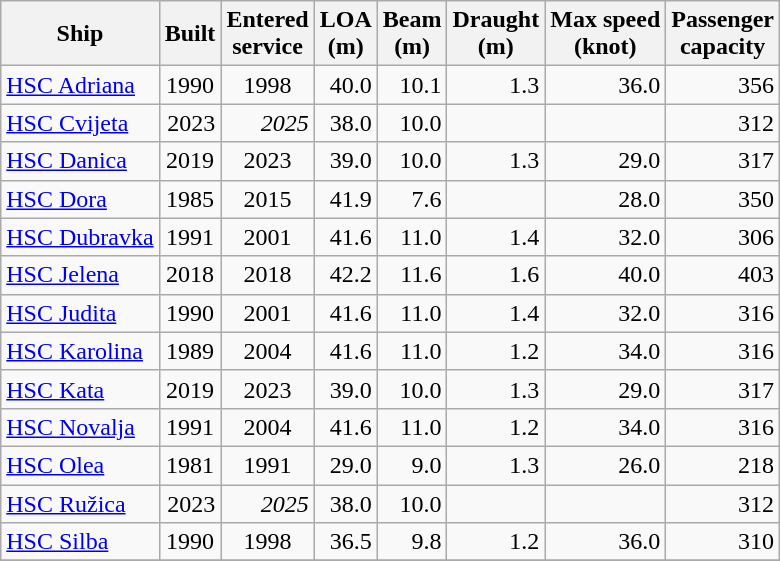<table class="wikitable sortable">
<tr>
<th>Ship</th>
<th>Built</th>
<th>Entered<br>service</th>
<th>LOA<br>(m)</th>
<th>Beam<br>(m)</th>
<th>Draught<br>(m)</th>
<th>Max speed<br>(knot)</th>
<th>Passenger<br>capacity</th>
</tr>
<tr>
<td><a href='#'>HSC Adriana</a></td>
<td align="Center">1990</td>
<td align="Center">1998</td>
<td align="right">40.0</td>
<td align="right">10.1</td>
<td align="right">1.3</td>
<td align="right">36.0</td>
<td align="right">356</td>
</tr>
<tr>
<td><a href='#'>HSC Cvijeta</a></td>
<td align="right">2023</td>
<td align="right"><em>2025</em></td>
<td align="right">38.0</td>
<td align="right">10.0</td>
<td align="right"></td>
<td align="right"></td>
<td align="right">312</td>
</tr>
<tr>
<td><a href='#'>HSC Danica</a></td>
<td align="Center">2019</td>
<td align="Center">2023</td>
<td align="right">39.0</td>
<td align="right">10.0</td>
<td align="right">1.3</td>
<td align="right">29.0</td>
<td align="right">317</td>
</tr>
<tr>
<td><a href='#'>HSC Dora</a></td>
<td align="Center">1985</td>
<td align="Center">2015</td>
<td align="right">41.9</td>
<td align="right">7.6</td>
<td align="right"></td>
<td align="right">28.0</td>
<td align="right">350</td>
</tr>
<tr>
<td><a href='#'>HSC Dubravka</a></td>
<td align="Center">1991</td>
<td align="Center">2001</td>
<td align="right">41.6</td>
<td align="right">11.0</td>
<td align="right">1.4</td>
<td align="right">32.0</td>
<td align="right">306</td>
</tr>
<tr>
<td><a href='#'>HSC Jelena</a></td>
<td align="Center">2018</td>
<td align="Center">2018</td>
<td align="right">42.2</td>
<td align="right">11.6</td>
<td align="right">1.6</td>
<td align="right">40.0</td>
<td align="right">403</td>
</tr>
<tr>
<td><a href='#'>HSC Judita</a></td>
<td align="Center">1990</td>
<td align="Center">2001</td>
<td align="right">41.6</td>
<td align="right">11.0</td>
<td align="right">1.4</td>
<td align="right">32.0</td>
<td align="right">316</td>
</tr>
<tr>
<td><a href='#'>HSC Karolina</a></td>
<td align="Center">1989</td>
<td align="Center">2004</td>
<td align="right">41.6</td>
<td align="right">11.0</td>
<td align="right">1.2</td>
<td align="right">34.0</td>
<td align="right">316</td>
</tr>
<tr>
<td><a href='#'>HSC Kata</a></td>
<td align="Center">2019</td>
<td align="Center">2023</td>
<td align="right">39.0</td>
<td align="right">10.0</td>
<td align="right">1.3</td>
<td align="right">29.0</td>
<td align="right">317</td>
</tr>
<tr>
<td><a href='#'>HSC Novalja</a></td>
<td align="Center">1991</td>
<td align="Center">2004</td>
<td align="right">41.6</td>
<td align="right">11.0</td>
<td align="right">1.2</td>
<td align="right">34.0</td>
<td align="right">316</td>
</tr>
<tr>
<td><a href='#'>HSC Olea</a></td>
<td align="Center">1981</td>
<td align="Center">1991</td>
<td align="right">29.0</td>
<td align="right">9.0</td>
<td align="right">1.3</td>
<td align="right">26.0</td>
<td align="right">218</td>
</tr>
<tr>
<td><a href='#'>HSC Ružica</a></td>
<td align="right">2023</td>
<td align="right"><em>2025</em></td>
<td align="right">38.0</td>
<td align="right">10.0</td>
<td align="right"></td>
<td align="right"></td>
<td align="right">312</td>
</tr>
<tr>
<td><a href='#'>HSC Silba</a></td>
<td align="Center">1990</td>
<td align="Center">1998</td>
<td align="right">36.5</td>
<td align="right">9.8</td>
<td align="right">1.2</td>
<td align="right">36.0</td>
<td align="right">310</td>
</tr>
<tr>
</tr>
</table>
